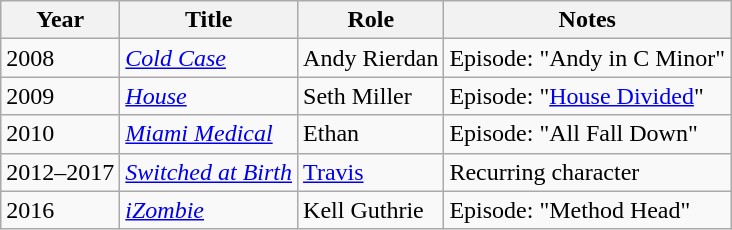<table class="wikitable sortable">
<tr>
<th>Year</th>
<th>Title</th>
<th>Role</th>
<th>Notes</th>
</tr>
<tr>
<td>2008</td>
<td><em><a href='#'>Cold Case</a></em></td>
<td>Andy Rierdan</td>
<td>Episode: "Andy in C Minor"</td>
</tr>
<tr>
<td>2009</td>
<td><em><a href='#'>House</a></em></td>
<td>Seth Miller</td>
<td>Episode: "<a href='#'>House Divided</a>"</td>
</tr>
<tr>
<td>2010</td>
<td><em><a href='#'>Miami Medical</a></em></td>
<td>Ethan</td>
<td>Episode: "All Fall Down"</td>
</tr>
<tr>
<td>2012–2017</td>
<td><em><a href='#'>Switched at Birth</a></em></td>
<td><a href='#'>Travis</a></td>
<td>Recurring character</td>
</tr>
<tr>
<td>2016</td>
<td><em><a href='#'>iZombie</a></em></td>
<td>Kell Guthrie</td>
<td>Episode: "Method Head"</td>
</tr>
</table>
